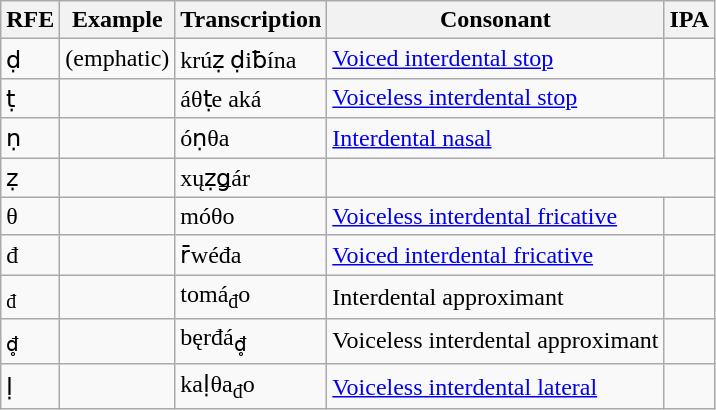<table class="wikitable">
<tr>
<th scope="col">RFE</th>
<th scope="col">Example</th>
<th scope="col">Transcription</th>
<th scope="col">Consonant</th>
<th scope="col">IPA</th>
</tr>
<tr>
<td>ḍ</td>
<td> (emphatic)</td>
<td>krúẓ ḍiƀína</td>
<td><a href='#'>Voiced interdental stop</a></td>
<td></td>
</tr>
<tr>
<td>ṭ</td>
<td></td>
<td>áθṭe aká</td>
<td><a href='#'>Voiceless interdental stop</a></td>
<td></td>
</tr>
<tr>
<td>ṇ</td>
<td></td>
<td>óṇθa</td>
<td><a href='#'>Interdental nasal</a></td>
<td></td>
</tr>
<tr>
<td>ẓ</td>
<td></td>
<td>xųẓǥár</td>
</tr>
<tr>
<td>θ</td>
<td></td>
<td>móθo</td>
<td><a href='#'>Voiceless interdental fricative</a></td>
<td></td>
</tr>
<tr>
<td>đ</td>
<td></td>
<td>r̄wéđa</td>
<td><a href='#'>Voiced interdental fricative</a></td>
<td></td>
</tr>
<tr>
<td><sub>đ</sub></td>
<td></td>
<td>tomá<sub>đ</sub>o</td>
<td>Interdental approximant</td>
<td></td>
</tr>
<tr>
<td><sub>đ̥</sub></td>
<td></td>
<td>bęrđá<sub>đ̥</sub></td>
<td>Voiceless interdental approximant</td>
<td></td>
</tr>
<tr>
<td>ḷ</td>
<td></td>
<td>kaḷθa<sub>đ</sub>o</td>
<td><a href='#'>Voiceless interdental lateral</a></td>
<td></td>
</tr>
</table>
